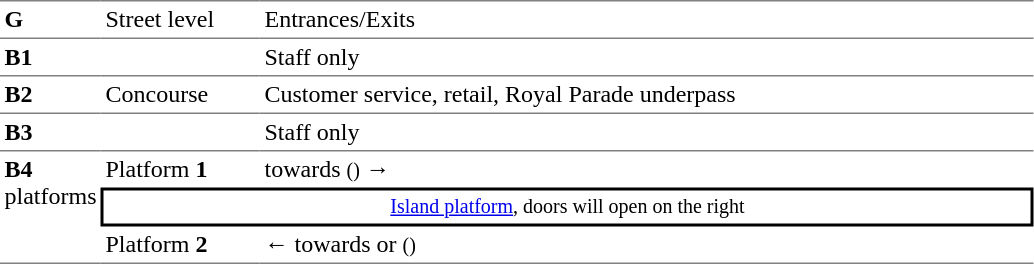<table border=0 cellspacing=0 cellpadding=3>
<tr>
<td style="border-bottom:solid 1px gray;border-top:solid 1px gray;width:50px;vertical-align:top;"><strong>G</strong></td>
<td style="border-top:solid 1px gray;border-bottom:solid 1px gray;width:100px;vertical-align:top;">Street level</td>
<td style="border-top:solid 1px gray;border-bottom:solid 1px gray;width:510px;vertical-align:top;">Entrances/Exits</td>
</tr>
<tr>
<td style="border-bottom:solid 1px gray;vertical-align:top;"><strong>B1</strong></td>
<td style="border-bottom:solid 1px gray;vertical-align:top;"></td>
<td style="border-bottom:solid 1px gray;vertical-align:top;">Staff only</td>
</tr>
<tr>
<td style="border-bottom:solid 1px gray;vertical-align:top;"><strong>B2</strong></td>
<td style="border-bottom:solid 1px gray;vertical-align:top;">Concourse</td>
<td style="border-bottom:solid 1px gray;vertical-align:top;">Customer service, retail, Royal Parade underpass</td>
</tr>
<tr>
<td style="border-bottom:solid 1px gray;vertical-align:top;"><strong>B3</strong></td>
<td style="border-bottom:solid 1px gray;vertical-align:top;"></td>
<td style="border-bottom:solid 1px gray;vertical-align:top;">Staff only</td>
</tr>
<tr>
<td style="border-bottom:solid 1px gray;vertical-align:top;" rowspan=3><strong>B4</strong><br>platforms</td>
<td>Platform <span><strong>1</strong></span></td>
<td>  towards  <small>()</small> →</td>
</tr>
<tr>
<td style="border-top:solid 2px black;border-right:solid 2px black;border-left:solid 2px black;border-bottom:solid 2px black;font-size:smaller;text-align:center;" colspan=2><a href='#'>Island platform</a>, doors will open on the right</td>
</tr>
<tr>
<td style="border-bottom:solid 1px gray;">Platform <span><strong>2</strong></span></td>
<td style="border-bottom:solid 1px gray;">←  towards  or  <small>()</small></td>
</tr>
</table>
